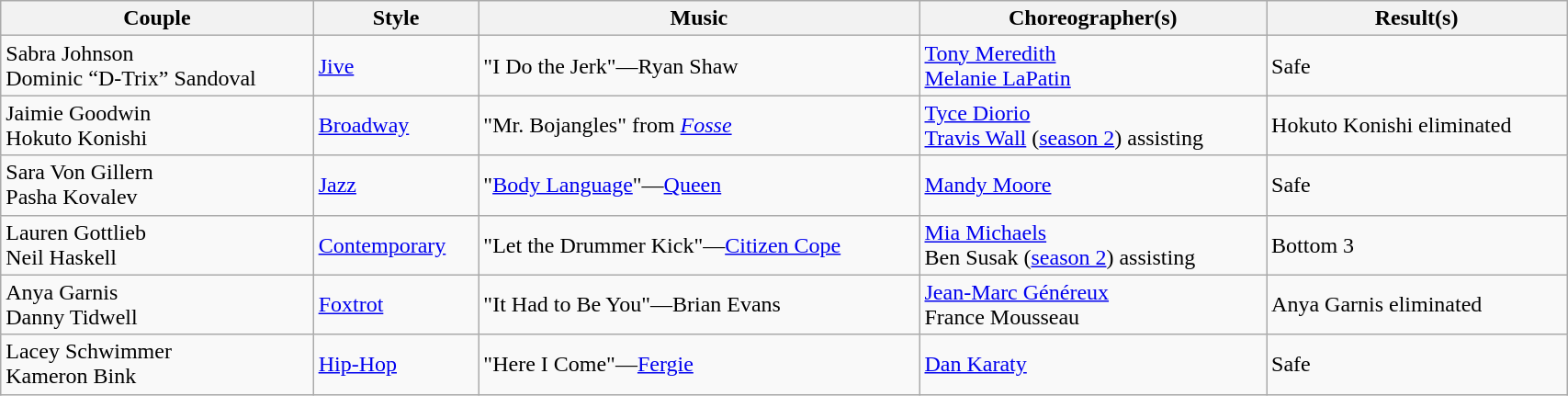<table class="wikitable" style="width:90%;">
<tr>
<th>Couple</th>
<th>Style</th>
<th>Music</th>
<th>Choreographer(s)</th>
<th>Result(s)</th>
</tr>
<tr>
<td>Sabra  Johnson <br> Dominic “D-Trix” Sandoval</td>
<td><a href='#'>Jive</a></td>
<td>"I Do the Jerk"—Ryan Shaw</td>
<td><a href='#'>Tony Meredith</a><br><a href='#'>Melanie LaPatin</a></td>
<td>Safe</td>
</tr>
<tr>
<td>Jaimie Goodwin <br> Hokuto Konishi</td>
<td><a href='#'>Broadway</a></td>
<td>"Mr. Bojangles" from <em><a href='#'>Fosse</a></em></td>
<td><a href='#'>Tyce Diorio</a> <br> <a href='#'>Travis Wall</a> (<a href='#'>season 2</a>) assisting</td>
<td>Hokuto Konishi eliminated</td>
</tr>
<tr>
<td>Sara Von Gillern <br> Pasha Kovalev</td>
<td><a href='#'>Jazz</a></td>
<td>"<a href='#'>Body Language</a>"—<a href='#'>Queen</a></td>
<td><a href='#'>Mandy Moore</a></td>
<td>Safe</td>
</tr>
<tr>
<td>Lauren Gottlieb <br> Neil Haskell</td>
<td><a href='#'>Contemporary</a></td>
<td>"Let the Drummer Kick"—<a href='#'>Citizen Cope</a></td>
<td><a href='#'>Mia Michaels</a> <br> Ben Susak (<a href='#'>season 2</a>) assisting</td>
<td>Bottom 3</td>
</tr>
<tr>
<td>Anya Garnis <br> Danny Tidwell</td>
<td><a href='#'>Foxtrot</a></td>
<td>"It Had to Be You"—Brian Evans</td>
<td><a href='#'>Jean-Marc Généreux</a><br>France Mousseau</td>
<td>Anya Garnis eliminated</td>
</tr>
<tr>
<td>Lacey Schwimmer <br>  Kameron Bink</td>
<td><a href='#'>Hip-Hop</a></td>
<td>"Here I Come"—<a href='#'>Fergie</a></td>
<td><a href='#'>Dan Karaty</a></td>
<td>Safe</td>
</tr>
</table>
